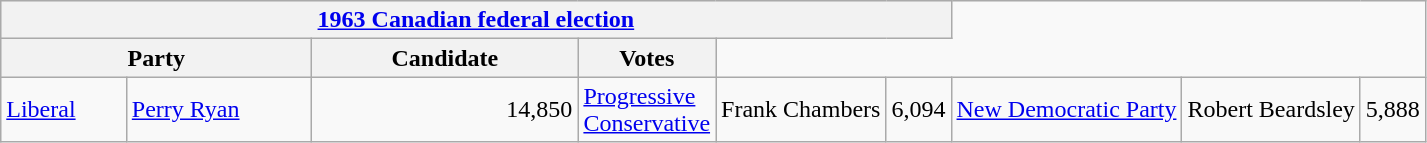<table class="wikitable">
<tr style="background:#e9e9e9;">
<th colspan="6"><a href='#'>1963 Canadian federal election</a></th>
</tr>
<tr style="background:#e9e9e9;">
<th colspan="2" style="width: 200px">Party</th>
<th style="width: 170px">Candidate</th>
<th style="width: 40px">Votes</th>
</tr>
<tr>
<td><a href='#'>Liberal</a></td>
<td><a href='#'>Perry Ryan</a></td>
<td align="right">14,850<br></td>
<td><a href='#'>Progressive Conservative</a></td>
<td>Frank Chambers</td>
<td align="right">6,094<br></td>
<td><a href='#'>New Democratic Party</a></td>
<td>Robert Beardsley</td>
<td align="right">5,888<br></td>
</tr>
</table>
